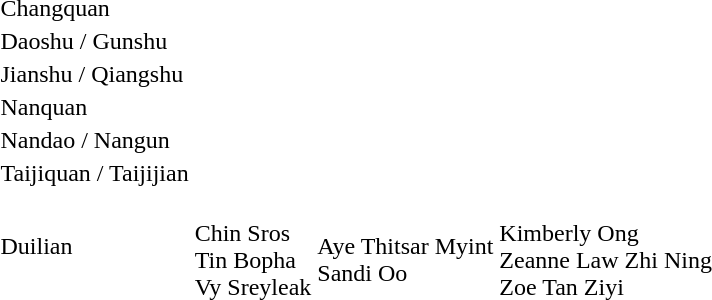<table>
<tr>
<td>Changquan<br></td>
<td></td>
<td></td>
<td></td>
</tr>
<tr>
<td>Daoshu / Gunshu<br></td>
<td></td>
<td></td>
<td></td>
</tr>
<tr>
<td>Jianshu / Qiangshu<br></td>
<td></td>
<td></td>
<td></td>
</tr>
<tr>
<td>Nanquan<br></td>
<td></td>
<td></td>
<td></td>
</tr>
<tr>
<td>Nandao / Nangun<br></td>
<td></td>
<td></td>
<td></td>
</tr>
<tr>
<td>Taijiquan / Taijijian<br></td>
<td></td>
<td></td>
<td></td>
</tr>
<tr>
<td>Duilian<br></td>
<td><br>Chin Sros<br>Tin Bopha<br>Vy Sreyleak</td>
<td><br>Aye Thitsar Myint<br>Sandi Oo</td>
<td><br>Kimberly Ong<br>Zeanne Law Zhi Ning<br>Zoe Tan Ziyi</td>
</tr>
</table>
